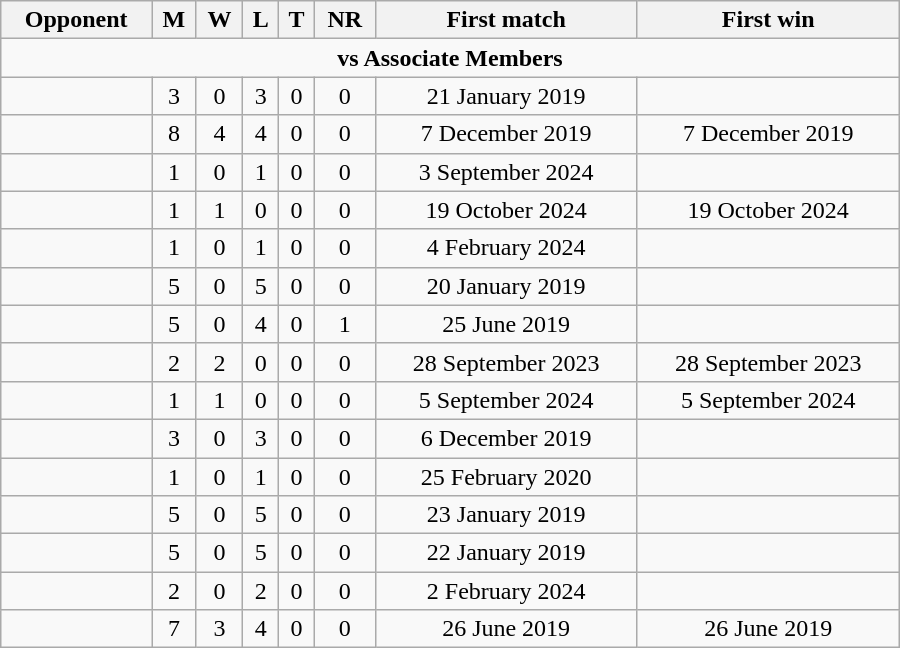<table class="wikitable" style="text-align: center; width: 600px;">
<tr>
<th>Opponent</th>
<th>M</th>
<th>W</th>
<th>L</th>
<th>T</th>
<th>NR</th>
<th>First match</th>
<th>First win</th>
</tr>
<tr>
<td colspan="8" style="text-align:center;"><strong>vs Associate Members</strong></td>
</tr>
<tr>
<td align=left></td>
<td>3</td>
<td>0</td>
<td>3</td>
<td>0</td>
<td>0</td>
<td>21 January 2019</td>
<td></td>
</tr>
<tr>
<td align=left></td>
<td>8</td>
<td>4</td>
<td>4</td>
<td>0</td>
<td>0</td>
<td>7 December 2019</td>
<td>7 December 2019</td>
</tr>
<tr>
<td align=left></td>
<td>1</td>
<td>0</td>
<td>1</td>
<td>0</td>
<td>0</td>
<td>3 September 2024</td>
<td></td>
</tr>
<tr>
<td align=left></td>
<td>1</td>
<td>1</td>
<td>0</td>
<td>0</td>
<td>0</td>
<td>19 October 2024</td>
<td>19 October 2024</td>
</tr>
<tr>
<td align=left></td>
<td>1</td>
<td>0</td>
<td>1</td>
<td>0</td>
<td>0</td>
<td>4 February 2024</td>
<td></td>
</tr>
<tr>
<td align=left></td>
<td>5</td>
<td>0</td>
<td>5</td>
<td>0</td>
<td>0</td>
<td>20 January 2019</td>
<td></td>
</tr>
<tr>
<td align=left></td>
<td>5</td>
<td>0</td>
<td>4</td>
<td>0</td>
<td>1</td>
<td>25 June 2019</td>
<td></td>
</tr>
<tr>
<td align=left></td>
<td>2</td>
<td>2</td>
<td>0</td>
<td>0</td>
<td>0</td>
<td>28 September 2023</td>
<td>28 September 2023</td>
</tr>
<tr>
<td align=left></td>
<td>1</td>
<td>1</td>
<td>0</td>
<td>0</td>
<td>0</td>
<td>5 September 2024</td>
<td>5 September 2024</td>
</tr>
<tr>
<td align=left></td>
<td>3</td>
<td>0</td>
<td>3</td>
<td>0</td>
<td>0</td>
<td>6 December 2019</td>
<td></td>
</tr>
<tr>
<td align=left></td>
<td>1</td>
<td>0</td>
<td>1</td>
<td>0</td>
<td>0</td>
<td>25 February 2020</td>
<td></td>
</tr>
<tr>
<td align=left></td>
<td>5</td>
<td>0</td>
<td>5</td>
<td>0</td>
<td>0</td>
<td>23 January 2019</td>
<td></td>
</tr>
<tr>
<td align=left></td>
<td>5</td>
<td>0</td>
<td>5</td>
<td>0</td>
<td>0</td>
<td>22 January 2019</td>
<td></td>
</tr>
<tr>
<td align=left></td>
<td>2</td>
<td>0</td>
<td>2</td>
<td>0</td>
<td>0</td>
<td>2 February 2024</td>
<td></td>
</tr>
<tr>
<td align=left></td>
<td>7</td>
<td>3</td>
<td>4</td>
<td>0</td>
<td>0</td>
<td>26 June 2019</td>
<td>26 June 2019</td>
</tr>
</table>
